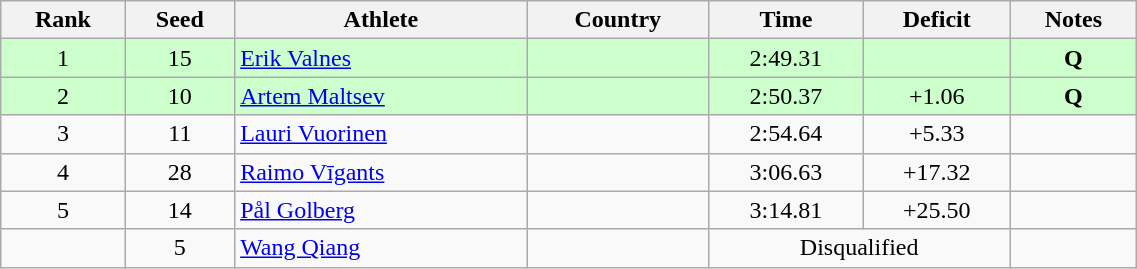<table class="wikitable sortable" style="text-align:center" width=60%>
<tr>
<th>Rank</th>
<th>Seed</th>
<th>Athlete</th>
<th>Country</th>
<th>Time</th>
<th>Deficit</th>
<th>Notes</th>
</tr>
<tr bgcolor=#ccffcc>
<td>1</td>
<td>15</td>
<td align=left><a href='#'>Erik Valnes</a></td>
<td align=left></td>
<td>2:49.31</td>
<td></td>
<td><strong>Q</strong></td>
</tr>
<tr bgcolor=#ccffcc>
<td>2</td>
<td>10</td>
<td align=left><a href='#'>Artem Maltsev</a></td>
<td align=left></td>
<td>2:50.37</td>
<td>+1.06</td>
<td><strong>Q</strong></td>
</tr>
<tr>
<td>3</td>
<td>11</td>
<td align=left><a href='#'>Lauri Vuorinen</a></td>
<td align=left></td>
<td>2:54.64</td>
<td>+5.33</td>
<td></td>
</tr>
<tr>
<td>4</td>
<td>28</td>
<td align=left><a href='#'>Raimo Vīgants</a></td>
<td align=left></td>
<td>3:06.63</td>
<td>+17.32</td>
<td></td>
</tr>
<tr>
<td>5</td>
<td>14</td>
<td align=left><a href='#'>Pål Golberg</a></td>
<td align=left></td>
<td>3:14.81</td>
<td>+25.50</td>
<td></td>
</tr>
<tr>
<td></td>
<td>5</td>
<td align=left><a href='#'>Wang Qiang</a></td>
<td align=left></td>
<td colspan=2>Disqualified</td>
<td></td>
</tr>
</table>
